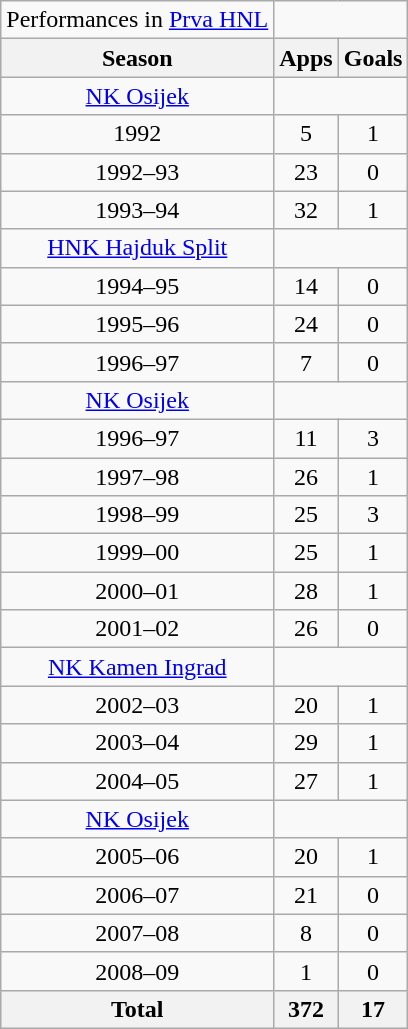<table class="wikitable" style="text-align:center">
<tr>
<td>Performances in <a href='#'>Prva HNL</a></td>
</tr>
<tr>
<th>Season</th>
<th>Apps</th>
<th>Goals</th>
</tr>
<tr>
<td><a href='#'>NK Osijek</a></td>
</tr>
<tr>
<td>1992</td>
<td>5</td>
<td>1</td>
</tr>
<tr>
<td>1992–93</td>
<td>23</td>
<td>0</td>
</tr>
<tr>
<td>1993–94</td>
<td>32</td>
<td>1</td>
</tr>
<tr>
<td><a href='#'>HNK Hajduk Split</a></td>
</tr>
<tr>
<td>1994–95</td>
<td>14</td>
<td>0</td>
</tr>
<tr>
<td>1995–96</td>
<td>24</td>
<td>0</td>
</tr>
<tr>
<td>1996–97</td>
<td>7</td>
<td>0</td>
</tr>
<tr>
<td><a href='#'>NK Osijek</a></td>
</tr>
<tr>
<td>1996–97</td>
<td>11</td>
<td>3</td>
</tr>
<tr>
<td>1997–98</td>
<td>26</td>
<td>1</td>
</tr>
<tr>
<td>1998–99</td>
<td>25</td>
<td>3</td>
</tr>
<tr>
<td>1999–00</td>
<td>25</td>
<td>1</td>
</tr>
<tr>
<td>2000–01</td>
<td>28</td>
<td>1</td>
</tr>
<tr>
<td>2001–02</td>
<td>26</td>
<td>0</td>
</tr>
<tr>
<td><a href='#'>NK Kamen Ingrad</a></td>
</tr>
<tr>
<td>2002–03</td>
<td>20</td>
<td>1</td>
</tr>
<tr>
<td>2003–04</td>
<td>29</td>
<td>1</td>
</tr>
<tr>
<td>2004–05</td>
<td>27</td>
<td>1</td>
</tr>
<tr>
<td><a href='#'>NK Osijek</a></td>
</tr>
<tr>
<td>2005–06</td>
<td>20</td>
<td>1</td>
</tr>
<tr>
<td>2006–07</td>
<td>21</td>
<td>0</td>
</tr>
<tr>
<td>2007–08</td>
<td>8</td>
<td>0</td>
</tr>
<tr>
<td>2008–09</td>
<td>1</td>
<td>0</td>
</tr>
<tr>
<th>Total</th>
<th>372</th>
<th>17</th>
</tr>
</table>
